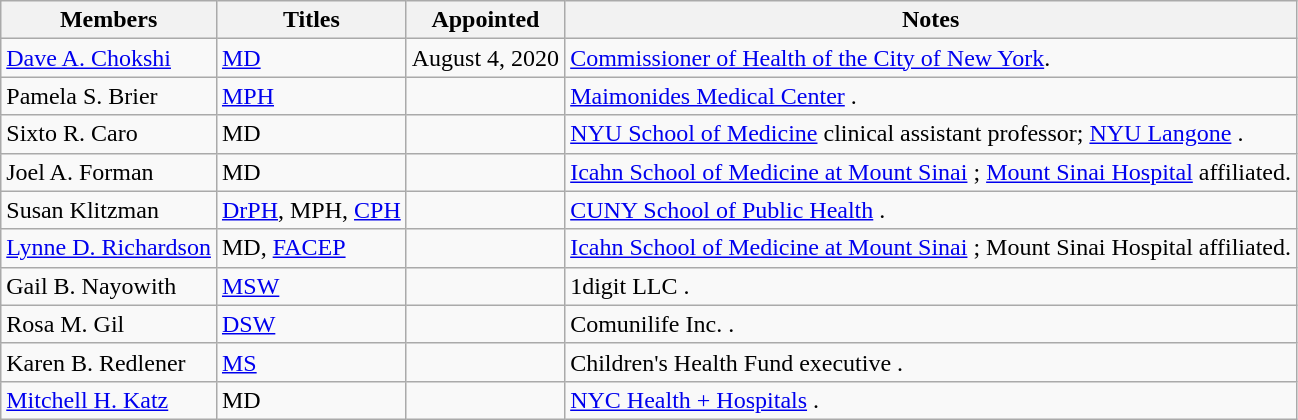<table class="wikitable">
<tr>
<th>Members</th>
<th>Titles</th>
<th>Appointed</th>
<th>Notes</th>
</tr>
<tr>
<td><a href='#'>Dave A. Chokshi</a></td>
<td><a href='#'>MD</a></td>
<td>August 4, 2020</td>
<td><a href='#'>Commissioner of Health of the City of New York</a>.</td>
</tr>
<tr>
<td>Pamela S. Brier</td>
<td><a href='#'>MPH</a></td>
<td></td>
<td><a href='#'>Maimonides Medical Center</a> .</td>
</tr>
<tr>
<td>Sixto R. Caro</td>
<td>MD</td>
<td></td>
<td><a href='#'>NYU School of Medicine</a> clinical assistant professor; <a href='#'>NYU Langone</a> .</td>
</tr>
<tr>
<td>Joel A. Forman</td>
<td>MD</td>
<td></td>
<td><a href='#'>Icahn School of Medicine at Mount Sinai</a> ; <a href='#'>Mount Sinai Hospital</a> affiliated.</td>
</tr>
<tr>
<td>Susan Klitzman</td>
<td><a href='#'>DrPH</a>, MPH, <a href='#'>CPH</a></td>
<td></td>
<td><a href='#'>CUNY School of Public Health</a> .</td>
</tr>
<tr>
<td><a href='#'>Lynne D. Richardson</a></td>
<td>MD, <a href='#'>FACEP</a></td>
<td></td>
<td><a href='#'>Icahn School of Medicine at Mount Sinai</a> ; Mount Sinai Hospital affiliated.</td>
</tr>
<tr>
<td>Gail B. Nayowith</td>
<td><a href='#'>MSW</a></td>
<td></td>
<td>1digit LLC .</td>
</tr>
<tr>
<td>Rosa M. Gil</td>
<td><a href='#'>DSW</a></td>
<td></td>
<td>Comunilife Inc. .</td>
</tr>
<tr>
<td>Karen B. Redlener</td>
<td><a href='#'>MS</a></td>
<td></td>
<td>Children's Health Fund executive .</td>
</tr>
<tr>
<td><a href='#'>Mitchell H. Katz</a></td>
<td>MD</td>
<td></td>
<td><a href='#'>NYC Health + Hospitals</a> .</td>
</tr>
</table>
